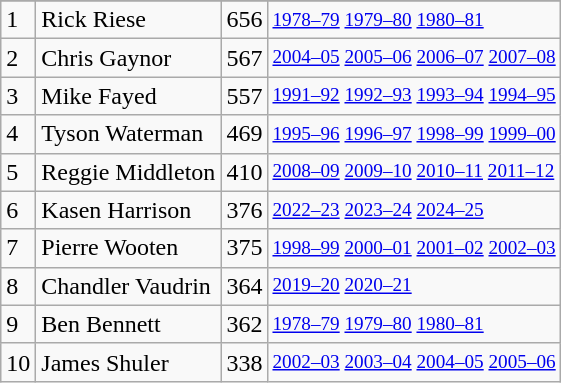<table class="wikitable">
<tr>
</tr>
<tr>
<td>1</td>
<td>Rick Riese</td>
<td>656</td>
<td style="font-size:80%;"><a href='#'>1978–79</a> <a href='#'>1979–80</a> <a href='#'>1980–81</a></td>
</tr>
<tr>
<td>2</td>
<td>Chris Gaynor</td>
<td>567</td>
<td style="font-size:80%;"><a href='#'>2004–05</a> <a href='#'>2005–06</a> <a href='#'>2006–07</a> <a href='#'>2007–08</a></td>
</tr>
<tr>
<td>3</td>
<td>Mike Fayed</td>
<td>557</td>
<td style="font-size:80%;"><a href='#'>1991–92</a> <a href='#'>1992–93</a> <a href='#'>1993–94</a> <a href='#'>1994–95</a></td>
</tr>
<tr>
<td>4</td>
<td>Tyson Waterman</td>
<td>469</td>
<td style="font-size:80%;"><a href='#'>1995–96</a> <a href='#'>1996–97</a> <a href='#'>1998–99</a> <a href='#'>1999–00</a></td>
</tr>
<tr>
<td>5</td>
<td>Reggie Middleton</td>
<td>410</td>
<td style="font-size:80%;"><a href='#'>2008–09</a> <a href='#'>2009–10</a> <a href='#'>2010–11</a> <a href='#'>2011–12</a></td>
</tr>
<tr>
<td>6</td>
<td>Kasen Harrison</td>
<td>376</td>
<td style="font-size:80%;"><a href='#'>2022–23</a> <a href='#'>2023–24</a> <a href='#'>2024–25</a></td>
</tr>
<tr>
<td>7</td>
<td>Pierre Wooten</td>
<td>375</td>
<td style="font-size:80%;"><a href='#'>1998–99</a> <a href='#'>2000–01</a> <a href='#'>2001–02</a> <a href='#'>2002–03</a></td>
</tr>
<tr>
<td>8</td>
<td>Chandler Vaudrin</td>
<td>364</td>
<td style="font-size:80%;"><a href='#'>2019–20</a> <a href='#'>2020–21</a></td>
</tr>
<tr>
<td>9</td>
<td>Ben Bennett</td>
<td>362</td>
<td style="font-size:80%;"><a href='#'>1978–79</a> <a href='#'>1979–80</a> <a href='#'>1980–81</a></td>
</tr>
<tr>
<td>10</td>
<td>James Shuler</td>
<td>338</td>
<td style="font-size:80%;"><a href='#'>2002–03</a> <a href='#'>2003–04</a> <a href='#'>2004–05</a> <a href='#'>2005–06</a></td>
</tr>
</table>
